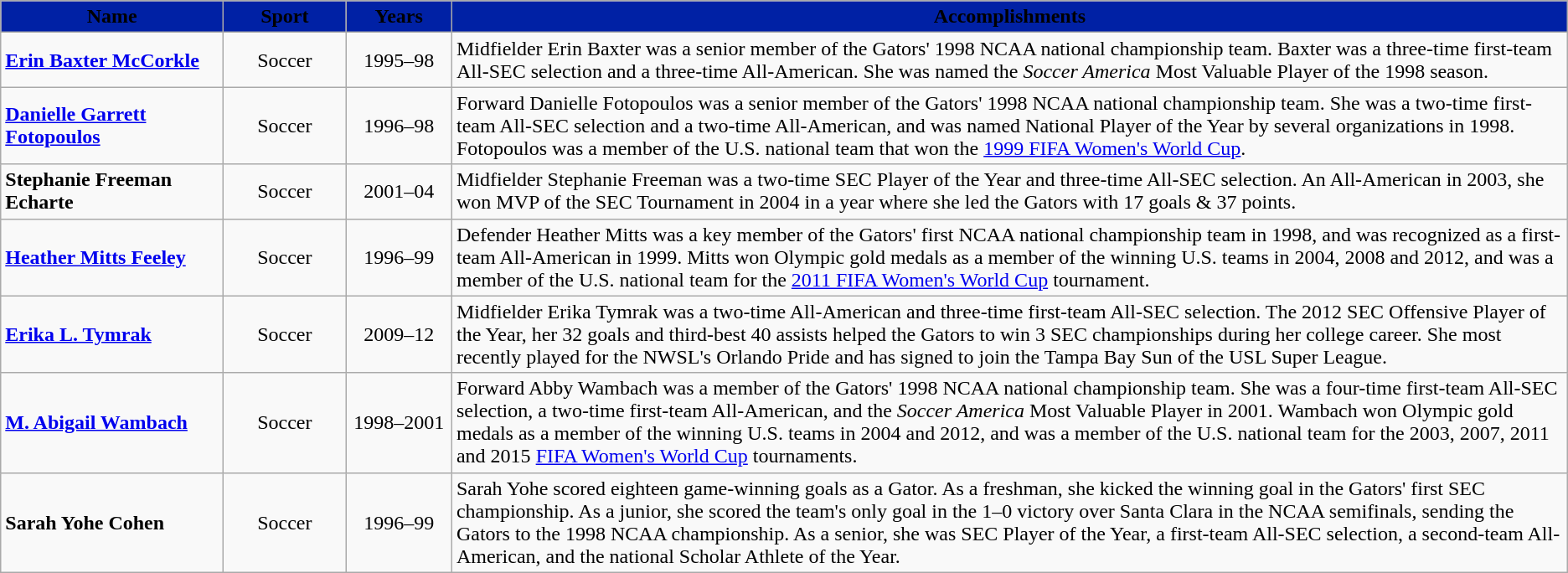<table class="wikitable">
<tr>
<th width=170 style="background:#0021A5;"><span> Name</span></th>
<th width=90 style="background:#0021A5;"><span> Sport</span></th>
<th width=77 style="background:#0021A5;"><span> Years</span></th>
<th style="background:#0021A5;"><span> Accomplishments</span></th>
</tr>
<tr>
<td><strong><a href='#'>Erin Baxter McCorkle</a></strong></td>
<td align=center>Soccer</td>
<td align=center>1995–98</td>
<td>Midfielder Erin Baxter was a senior member of the Gators' 1998 NCAA national championship team. Baxter was a three-time first-team All-SEC selection and a three-time All-American. She was named the <em>Soccer America</em> Most Valuable Player of the 1998 season.</td>
</tr>
<tr>
<td><strong><a href='#'>Danielle Garrett Fotopoulos</a></strong></td>
<td align=center>Soccer</td>
<td align=center>1996–98</td>
<td>Forward Danielle Fotopoulos was a senior member of the Gators' 1998 NCAA national championship team. She was a two-time first-team All-SEC selection and a two-time All-American, and was named National Player of the Year by several organizations in 1998. Fotopoulos was a member of the U.S. national team that won the <a href='#'>1999 FIFA Women's World Cup</a>.</td>
</tr>
<tr>
<td><strong>Stephanie Freeman Echarte</strong></td>
<td align=center>Soccer</td>
<td align=center>2001–04</td>
<td>Midfielder Stephanie Freeman was a two-time SEC Player of the Year and three-time All-SEC selection. An All-American in 2003, she won MVP of the SEC Tournament in 2004 in a year where she led the Gators with 17 goals & 37 points.</td>
</tr>
<tr>
<td><strong><a href='#'>Heather Mitts Feeley</a></strong></td>
<td align=center>Soccer</td>
<td align=center>1996–99</td>
<td>Defender Heather Mitts was a key member of the Gators' first NCAA national championship team in 1998, and was recognized as a first-team All-American in 1999. Mitts won Olympic gold medals as a member of the winning U.S. teams in 2004, 2008 and 2012, and was a member of the U.S. national team for the <a href='#'>2011 FIFA Women's World Cup</a> tournament.</td>
</tr>
<tr>
<td><strong><a href='#'>Erika L. Tymrak</a></strong></td>
<td align=center>Soccer</td>
<td align=center>2009–12</td>
<td>Midfielder Erika Tymrak was a two-time All-American and three-time first-team All-SEC selection. The 2012 SEC Offensive Player of the Year, her 32 goals and third-best 40 assists helped the Gators to win 3 SEC championships during her college career. She most recently played for the NWSL's Orlando Pride and has signed to join the Tampa Bay Sun of the USL Super League.</td>
</tr>
<tr>
<td><strong><a href='#'>M. Abigail Wambach</a></strong></td>
<td align=center>Soccer</td>
<td align=center>1998–2001</td>
<td>Forward Abby Wambach was a member of the Gators' 1998 NCAA national championship team. She was a four-time first-team All-SEC selection, a two-time first-team All-American, and the <em>Soccer America</em> Most Valuable Player in 2001. Wambach won Olympic gold medals as a member of the winning U.S. teams in 2004 and 2012, and was a member of the U.S. national team for the 2003, 2007, 2011 and 2015 <a href='#'>FIFA Women's World Cup</a> tournaments.</td>
</tr>
<tr>
<td><strong>Sarah Yohe Cohen</strong></td>
<td align=center>Soccer</td>
<td align=center>1996–99</td>
<td>Sarah Yohe scored eighteen game-winning goals as a Gator. As a freshman, she kicked the winning goal in the Gators' first SEC championship. As a junior, she scored the team's only goal in the 1–0 victory over Santa Clara in the NCAA semifinals, sending the Gators to the 1998 NCAA championship. As a senior, she was SEC Player of the Year, a first-team All-SEC selection, a second-team All-American, and the national Scholar Athlete of the Year.</td>
</tr>
</table>
